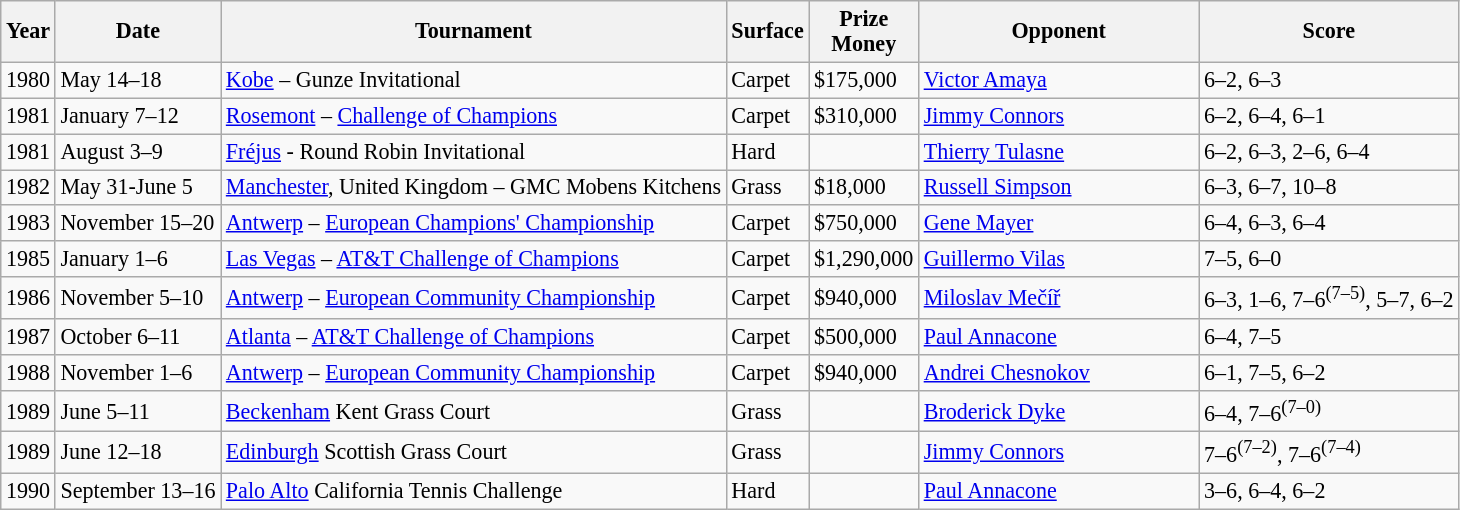<table class="sortable wikitable" style=font-size:92%>
<tr>
<th width=10>Year</th>
<th>Date</th>
<th>Tournament</th>
<th width=30>Surface</th>
<th width=55>Prize Money</th>
<th width=180>Opponent</th>
<th class=unsortable>Score</th>
</tr>
<tr>
<td>1980</td>
<td>May 14–18</td>
<td><a href='#'>Kobe</a> – Gunze Invitational</td>
<td>Carpet</td>
<td>$175,000</td>
<td> <a href='#'>Victor Amaya</a></td>
<td>6–2, 6–3</td>
</tr>
<tr>
<td>1981</td>
<td>January 7–12</td>
<td><a href='#'>Rosemont</a> – <a href='#'>Challenge of Champions</a></td>
<td>Carpet</td>
<td>$310,000</td>
<td> <a href='#'>Jimmy Connors</a></td>
<td>6–2, 6–4, 6–1</td>
</tr>
<tr>
<td>1981</td>
<td>August 3–9</td>
<td><a href='#'>Fréjus</a> - Round Robin Invitational</td>
<td>Hard</td>
<td></td>
<td> <a href='#'>Thierry Tulasne</a></td>
<td>6–2, 6–3, 2–6, 6–4</td>
</tr>
<tr>
<td>1982</td>
<td>May 31-June 5</td>
<td><a href='#'>Manchester</a>, United Kingdom – GMC Mobens Kitchens</td>
<td>Grass</td>
<td>$18,000</td>
<td> <a href='#'>Russell Simpson</a></td>
<td>6–3, 6–7, 10–8</td>
</tr>
<tr>
<td>1983</td>
<td>November 15–20</td>
<td><a href='#'>Antwerp</a> – <a href='#'>European Champions' Championship</a></td>
<td>Carpet</td>
<td>$750,000</td>
<td> <a href='#'>Gene Mayer</a></td>
<td>6–4, 6–3, 6–4</td>
</tr>
<tr>
<td>1985</td>
<td>January 1–6</td>
<td><a href='#'>Las Vegas</a> – <a href='#'>AT&T Challenge of Champions</a></td>
<td>Carpet</td>
<td>$1,290,000</td>
<td> <a href='#'>Guillermo Vilas</a></td>
<td>7–5, 6–0</td>
</tr>
<tr>
<td>1986</td>
<td>November 5–10</td>
<td><a href='#'>Antwerp</a> – <a href='#'>European Community Championship</a></td>
<td>Carpet</td>
<td>$940,000</td>
<td> <a href='#'>Miloslav Mečíř</a></td>
<td>6–3, 1–6, 7–6<sup>(7–5)</sup>, 5–7, 6–2</td>
</tr>
<tr>
<td>1987</td>
<td>October 6–11</td>
<td><a href='#'>Atlanta</a> – <a href='#'>AT&T Challenge of Champions</a></td>
<td>Carpet</td>
<td>$500,000</td>
<td> <a href='#'>Paul Annacone</a></td>
<td>6–4, 7–5</td>
</tr>
<tr>
<td>1988</td>
<td>November 1–6</td>
<td><a href='#'>Antwerp</a> – <a href='#'>European Community Championship</a></td>
<td>Carpet</td>
<td>$940,000</td>
<td> <a href='#'>Andrei Chesnokov</a></td>
<td>6–1, 7–5, 6–2</td>
</tr>
<tr>
<td>1989</td>
<td>June 5–11</td>
<td><a href='#'>Beckenham</a> Kent Grass Court</td>
<td>Grass</td>
<td></td>
<td> <a href='#'>Broderick Dyke</a></td>
<td>6–4, 7–6<sup>(7–0)</sup></td>
</tr>
<tr>
<td>1989</td>
<td>June 12–18</td>
<td><a href='#'>Edinburgh</a> Scottish Grass Court</td>
<td>Grass</td>
<td></td>
<td> <a href='#'>Jimmy Connors</a></td>
<td>7–6<sup>(7–2)</sup>, 7–6<sup>(7–4)</sup></td>
</tr>
<tr>
<td>1990</td>
<td>September 13–16</td>
<td><a href='#'>Palo Alto</a> California Tennis Challenge</td>
<td>Hard</td>
<td></td>
<td> <a href='#'>Paul Annacone</a></td>
<td>3–6, 6–4, 6–2</td>
</tr>
</table>
